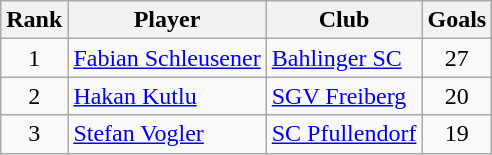<table class="wikitable" style="text-align:center">
<tr>
<th>Rank</th>
<th>Player</th>
<th>Club</th>
<th>Goals</th>
</tr>
<tr>
<td>1</td>
<td align="left"> <a href='#'>Fabian Schleusener</a></td>
<td align="left"><a href='#'>Bahlinger SC</a></td>
<td>27</td>
</tr>
<tr>
<td>2</td>
<td align="left"> <a href='#'>Hakan Kutlu</a></td>
<td align="left"><a href='#'>SGV Freiberg</a></td>
<td>20</td>
</tr>
<tr>
<td>3</td>
<td align="left"> <a href='#'>Stefan Vogler</a></td>
<td align="left"><a href='#'>SC Pfullendorf</a></td>
<td>19</td>
</tr>
</table>
